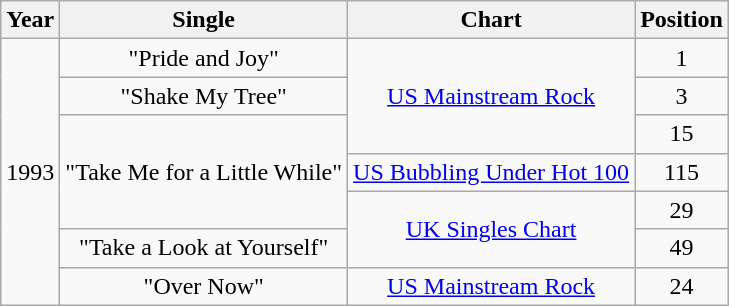<table class="wikitable">
<tr>
<th>Year</th>
<th>Single</th>
<th>Chart</th>
<th>Position</th>
</tr>
<tr>
<td rowspan="7">1993</td>
<td align="center">"Pride and Joy"</td>
<td align="center"; rowspan="3"><a href='#'>US Mainstream Rock</a></td>
<td style="text-align:center;">1</td>
</tr>
<tr>
<td align="center">"Shake My Tree"</td>
<td style="text-align:center;">3</td>
</tr>
<tr>
<td align="center"; rowspan="3">"Take Me for a Little While"</td>
<td style="text-align:center;">15</td>
</tr>
<tr>
<td align="center"><a href='#'>US Bubbling Under Hot 100</a></td>
<td style="text-align:center;">115</td>
</tr>
<tr>
<td align="center"; rowspan="2"><a href='#'>UK Singles Chart</a></td>
<td style="text-align:center;">29</td>
</tr>
<tr>
<td align="center">"Take a Look at Yourself"</td>
<td style="text-align:center;">49</td>
</tr>
<tr>
<td align="center">"Over Now"</td>
<td align="center"><a href='#'>US Mainstream Rock</a></td>
<td style="text-align:center;">24</td>
</tr>
</table>
